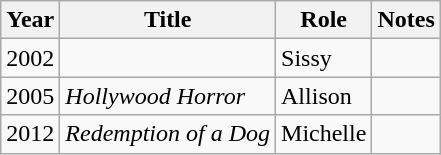<table class="wikitable sortable">
<tr>
<th>Year</th>
<th>Title</th>
<th>Role</th>
<th class="unsortable">Notes</th>
</tr>
<tr>
<td>2002</td>
<td><em></em></td>
<td>Sissy</td>
<td></td>
</tr>
<tr>
<td>2005</td>
<td><em>Hollywood Horror</em></td>
<td>Allison</td>
<td></td>
</tr>
<tr>
<td>2012</td>
<td><em>Redemption of a Dog</em></td>
<td>Michelle</td>
<td></td>
</tr>
</table>
